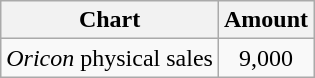<table class="wikitable">
<tr>
<th>Chart</th>
<th>Amount</th>
</tr>
<tr>
<td><em>Oricon</em> physical sales</td>
<td align="center">9,000</td>
</tr>
</table>
